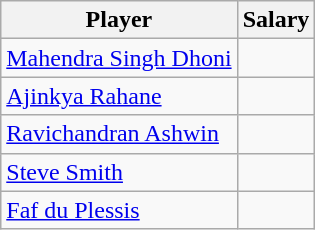<table class="wikitable" style="text-align:center">
<tr>
<th style="text-align:center;">Player</th>
<th style="text-align:center;">Salary</th>
</tr>
<tr>
<td style="text-align:left;"><a href='#'>Mahendra Singh Dhoni</a></td>
<td style="text-align:right;"></td>
</tr>
<tr>
<td style="text-align:left;"><a href='#'>Ajinkya Rahane</a></td>
<td style="text-align:right;"></td>
</tr>
<tr>
<td style="text-align:left;"><a href='#'>Ravichandran Ashwin</a></td>
<td style="text-align:right;"></td>
</tr>
<tr>
<td style="text-align:left;"><a href='#'>Steve Smith</a></td>
<td style="text-align:right;"></td>
</tr>
<tr>
<td style="text-align:left;"><a href='#'>Faf du Plessis</a></td>
<td style="text-align:right;"></td>
</tr>
</table>
